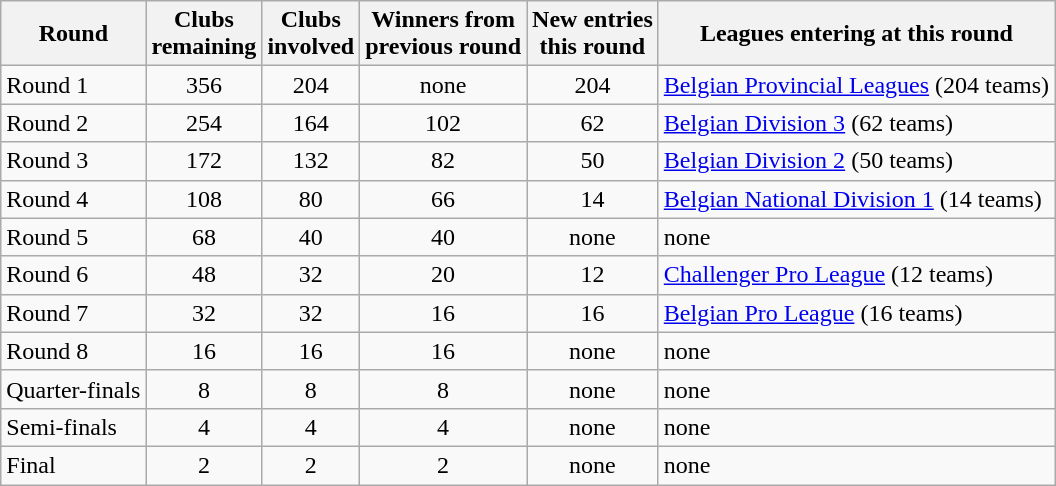<table class="wikitable">
<tr>
<th>Round</th>
<th>Clubs<br>remaining</th>
<th>Clubs<br>involved</th>
<th>Winners from<br>previous round</th>
<th>New entries<br>this round</th>
<th>Leagues entering at this round</th>
</tr>
<tr>
<td>Round 1</td>
<td style="text-align:center;">356</td>
<td style="text-align:center;">204</td>
<td style="text-align:center;">none</td>
<td style="text-align:center;">204</td>
<td><a href='#'>Belgian Provincial Leagues</a> (204 teams)</td>
</tr>
<tr>
<td>Round 2</td>
<td style="text-align:center;">254</td>
<td style="text-align:center;">164</td>
<td style="text-align:center;">102</td>
<td style="text-align:center;">62</td>
<td><a href='#'>Belgian Division 3</a> (62 teams)</td>
</tr>
<tr>
<td>Round 3</td>
<td style="text-align:center;">172</td>
<td style="text-align:center;">132</td>
<td style="text-align:center;">82</td>
<td style="text-align:center;">50</td>
<td><a href='#'>Belgian Division 2</a> (50 teams)</td>
</tr>
<tr>
<td>Round 4</td>
<td style="text-align:center;">108</td>
<td style="text-align:center;">80</td>
<td style="text-align:center;">66</td>
<td style="text-align:center;">14</td>
<td><a href='#'>Belgian National Division 1</a> (14 teams)</td>
</tr>
<tr>
<td>Round 5</td>
<td style="text-align:center;">68</td>
<td style="text-align:center;">40</td>
<td style="text-align:center;">40</td>
<td style="text-align:center;">none</td>
<td>none</td>
</tr>
<tr>
<td>Round 6</td>
<td style="text-align:center;">48</td>
<td style="text-align:center;">32</td>
<td style="text-align:center;">20</td>
<td style="text-align:center;">12</td>
<td><a href='#'>Challenger Pro League</a> (12 teams)</td>
</tr>
<tr>
<td>Round 7</td>
<td style="text-align:center;">32</td>
<td style="text-align:center;">32</td>
<td style="text-align:center;">16</td>
<td style="text-align:center;">16</td>
<td><a href='#'>Belgian Pro League</a> (16 teams)</td>
</tr>
<tr>
<td>Round 8</td>
<td style="text-align:center;">16</td>
<td style="text-align:center;">16</td>
<td style="text-align:center;">16</td>
<td style="text-align:center;">none</td>
<td>none</td>
</tr>
<tr>
<td>Quarter-finals</td>
<td style="text-align:center;">8</td>
<td style="text-align:center;">8</td>
<td style="text-align:center;">8</td>
<td style="text-align:center;">none</td>
<td>none</td>
</tr>
<tr>
<td>Semi-finals</td>
<td style="text-align:center;">4</td>
<td style="text-align:center;">4</td>
<td style="text-align:center;">4</td>
<td style="text-align:center;">none</td>
<td>none</td>
</tr>
<tr>
<td>Final</td>
<td style="text-align:center;">2</td>
<td style="text-align:center;">2</td>
<td style="text-align:center;">2</td>
<td style="text-align:center;">none</td>
<td>none</td>
</tr>
</table>
